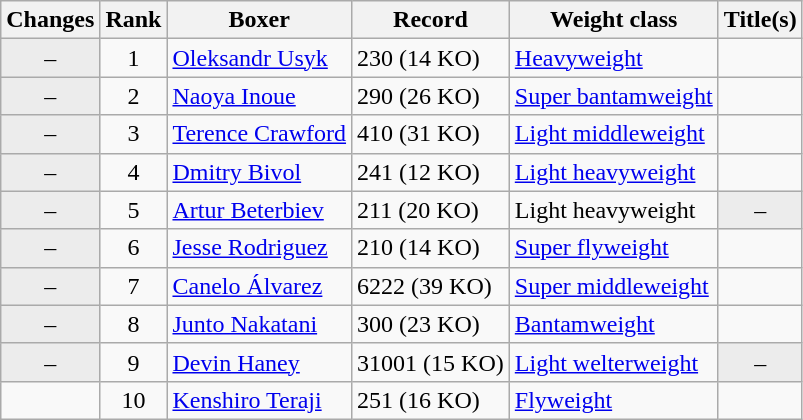<table class="wikitable ">
<tr>
<th>Changes</th>
<th>Rank</th>
<th>Boxer</th>
<th>Record</th>
<th>Weight class</th>
<th>Title(s)</th>
</tr>
<tr>
<td align=center bgcolor=#ECECEC>–</td>
<td align=center>1</td>
<td><a href='#'>Oleksandr Usyk</a></td>
<td>230 (14 KO)</td>
<td><a href='#'>Heavyweight</a></td>
<td></td>
</tr>
<tr>
<td align=center bgcolor=#ECECEC>–</td>
<td align=center>2</td>
<td><a href='#'>Naoya Inoue</a></td>
<td>290 (26 KO)</td>
<td><a href='#'>Super bantamweight</a></td>
<td></td>
</tr>
<tr>
<td align=center bgcolor=#ECECEC>–</td>
<td align=center>3</td>
<td><a href='#'>Terence Crawford</a></td>
<td>410 (31 KO)</td>
<td><a href='#'>Light middleweight</a></td>
<td></td>
</tr>
<tr>
<td align=center bgcolor=#ECECEC>–</td>
<td align=center>4</td>
<td><a href='#'>Dmitry Bivol</a></td>
<td>241 (12 KO)</td>
<td><a href='#'>Light heavyweight</a></td>
<td></td>
</tr>
<tr>
<td align=center bgcolor=#ECECEC>–</td>
<td align=center>5</td>
<td><a href='#'>Artur Beterbiev</a></td>
<td>211 (20 KO)</td>
<td>Light heavyweight</td>
<td align=center bgcolor=#ECECEC data-sort-value="Z">–</td>
</tr>
<tr>
<td align=center bgcolor=#ECECEC>–</td>
<td align=center>6</td>
<td><a href='#'>Jesse Rodriguez</a></td>
<td>210 (14 KO)</td>
<td><a href='#'>Super flyweight</a></td>
<td></td>
</tr>
<tr>
<td align=center bgcolor=#ECECEC>–</td>
<td align=center>7</td>
<td><a href='#'>Canelo Álvarez</a></td>
<td>6222 (39 KO)</td>
<td><a href='#'>Super middleweight</a></td>
<td></td>
</tr>
<tr>
<td align=center bgcolor=#ECECEC>–</td>
<td align=center>8</td>
<td><a href='#'>Junto Nakatani</a></td>
<td>300 (23 KO)</td>
<td><a href='#'>Bantamweight</a></td>
<td></td>
</tr>
<tr>
<td align=center bgcolor=#ECECEC>–</td>
<td align=center>9</td>
<td><a href='#'>Devin Haney</a></td>
<td>31001 (15 KO)</td>
<td><a href='#'>Light welterweight</a></td>
<td align=center bgcolor=#ECECEC data-sort-value="Z">–</td>
</tr>
<tr>
<td align=center></td>
<td align=center>10</td>
<td><a href='#'>Kenshiro Teraji</a></td>
<td>251 (16 KO)</td>
<td><a href='#'>Flyweight</a></td>
<td></td>
</tr>
</table>
